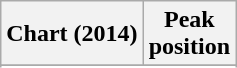<table class="wikitable sortable">
<tr>
<th>Chart (2014)</th>
<th>Peak<br>position</th>
</tr>
<tr>
</tr>
<tr>
</tr>
<tr>
</tr>
</table>
